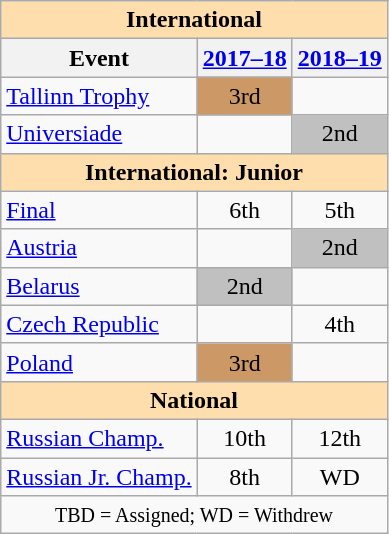<table class="wikitable" style="text-align:center">
<tr>
<th style="background-color: #ffdead; " colspan=3 align=center>International</th>
</tr>
<tr>
<th>Event</th>
<th><a href='#'>2017–18</a></th>
<th><a href='#'>2018–19</a></th>
</tr>
<tr>
<td align=left> <a href='#'>Tallinn Trophy</a></td>
<td bgcolor=cc9966>3rd</td>
<td></td>
</tr>
<tr>
<td align=left><a href='#'>Universiade</a></td>
<td></td>
<td bgcolor=silver>2nd</td>
</tr>
<tr>
<th style="background-color: #ffdead; " colspan=3 align=center>International: Junior</th>
</tr>
<tr>
<td align=left> <a href='#'>Final</a></td>
<td>6th</td>
<td>5th</td>
</tr>
<tr>
<td align=left> <a href='#'>Austria</a></td>
<td></td>
<td bgcolor=silver>2nd</td>
</tr>
<tr>
<td align=left> <a href='#'>Belarus</a></td>
<td bgcolor=silver>2nd</td>
<td></td>
</tr>
<tr>
<td align=left> <a href='#'>Czech Republic</a></td>
<td></td>
<td>4th</td>
</tr>
<tr>
<td align=left> <a href='#'>Poland</a></td>
<td bgcolor=cc9966>3rd</td>
<td></td>
</tr>
<tr>
<th style="background-color: #ffdead; " colspan=3 align=center>National</th>
</tr>
<tr>
<td align=left><a href='#'>Russian Champ.</a></td>
<td>10th</td>
<td>12th</td>
</tr>
<tr>
<td align=left><a href='#'>Russian Jr. Champ.</a></td>
<td>8th</td>
<td>WD</td>
</tr>
<tr>
<td colspan=3 align=center><small> TBD = Assigned; WD = Withdrew </small></td>
</tr>
</table>
